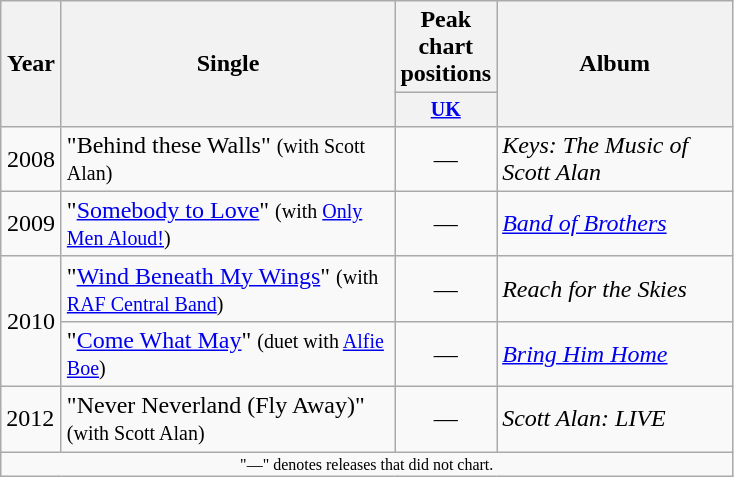<table class="wikitable">
<tr>
<th rowspan=2 width="33">Year</th>
<th width="215" rowspan="2">Single</th>
<th colspan=1>Peak chart positions</th>
<th rowspan=2 width="150">Album</th>
</tr>
<tr style="font-size:smaller;">
<th width="30"><a href='#'>UK</a></th>
</tr>
<tr>
<td align="center">2008</td>
<td>"Behind these Walls" <small>(with Scott Alan)</small></td>
<td align="center">—</td>
<td><em>Keys: The Music of Scott Alan</em></td>
</tr>
<tr>
<td align="center">2009</td>
<td>"<a href='#'>Somebody to Love</a>" <small>(with <a href='#'>Only Men Aloud!</a>)</small></td>
<td align="center">—</td>
<td><em><a href='#'>Band of Brothers</a></em></td>
</tr>
<tr>
<td rowspan="2" align="center">2010</td>
<td>"<a href='#'>Wind Beneath My Wings</a>" <small>(with <a href='#'>RAF Central Band</a>)</small></td>
<td align="center">—</td>
<td><em>Reach for the Skies</em></td>
</tr>
<tr>
<td>"<a href='#'>Come What May</a>" <small>(duet with <a href='#'>Alfie Boe</a>)</small></td>
<td align="center">—</td>
<td><em><a href='#'>Bring Him Home</a></em></td>
</tr>
<tr>
<td>2012</td>
<td>"Never Neverland (Fly Away)" <small>(with Scott Alan)</small></td>
<td align="center">—</td>
<td><em>Scott Alan: LIVE</em></td>
</tr>
<tr>
<td align="center" colspan="4" style="font-size:8pt">"—" denotes releases that did not chart.</td>
</tr>
</table>
